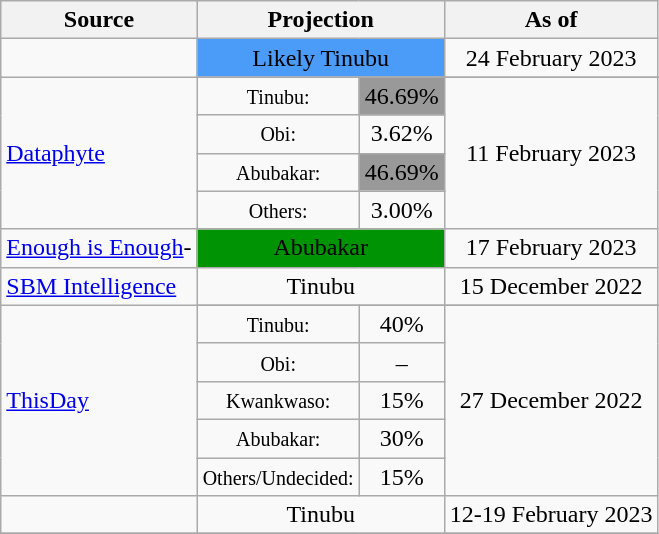<table class="wikitable" style="text-align:center">
<tr>
<th>Source</th>
<th colspan=2>Projection</th>
<th>As of</th>
</tr>
<tr>
<td align="left"></td>
<td colspan=2 bgcolor=#4b9cf9>Likely Tinubu</td>
<td>24 February 2023</td>
</tr>
<tr>
<td rowspan=5 align="left"><a href='#'>Dataphyte</a></td>
</tr>
<tr>
<td><small>Tinubu:</small></td>
<td bgcolor=#999999>46.69%</td>
<td rowspan=4>11 February 2023</td>
</tr>
<tr>
<td><small>Obi:</small></td>
<td>3.62%</td>
</tr>
<tr>
<td><small>Abubakar:</small></td>
<td bgcolor=#999999>46.69%</td>
</tr>
<tr>
<td><small>Others:</small></td>
<td>3.00%</td>
</tr>
<tr>
<td align="left"><a href='#'>Enough is Enough</a>-<br></td>
<td colspan=2 bgcolor=#009404>Abubakar</td>
<td>17 February 2023</td>
</tr>
<tr>
<td align="left"><a href='#'>SBM Intelligence</a></td>
<td colspan=2 >Tinubu</td>
<td>15 December 2022</td>
</tr>
<tr>
<td rowspan=6 align="left"><a href='#'>ThisDay</a></td>
</tr>
<tr>
<td><small>Tinubu:</small></td>
<td>40%</td>
<td rowspan=5>27 December 2022</td>
</tr>
<tr>
<td><small>Obi:</small></td>
<td>–</td>
</tr>
<tr>
<td><small>Kwankwaso:</small></td>
<td>15%</td>
</tr>
<tr>
<td><small>Abubakar:</small></td>
<td>30%</td>
</tr>
<tr>
<td><small>Others/Undecided:</small></td>
<td>15%</td>
</tr>
<tr>
<td align="left"></td>
<td colspan=2 >Tinubu</td>
<td>12-19 February 2023</td>
</tr>
<tr>
</tr>
</table>
